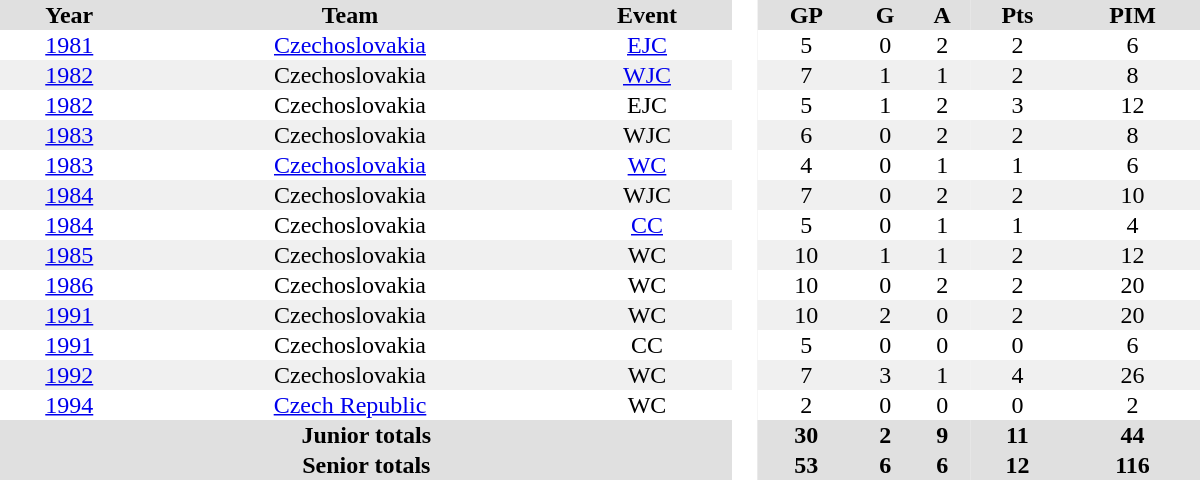<table border="0" cellpadding="1" cellspacing="0" style="text-align:center; width:50em">
<tr ALIGN="center" bgcolor="#e0e0e0">
<th>Year</th>
<th>Team</th>
<th>Event</th>
<th rowspan="99" bgcolor="#ffffff"> </th>
<th>GP</th>
<th>G</th>
<th>A</th>
<th>Pts</th>
<th>PIM</th>
</tr>
<tr>
<td><a href='#'>1981</a></td>
<td><a href='#'>Czechoslovakia</a></td>
<td><a href='#'>EJC</a></td>
<td>5</td>
<td>0</td>
<td>2</td>
<td>2</td>
<td>6</td>
</tr>
<tr bgcolor="#f0f0f0">
<td><a href='#'>1982</a></td>
<td>Czechoslovakia</td>
<td><a href='#'>WJC</a></td>
<td>7</td>
<td>1</td>
<td>1</td>
<td>2</td>
<td>8</td>
</tr>
<tr>
<td><a href='#'>1982</a></td>
<td>Czechoslovakia</td>
<td>EJC</td>
<td>5</td>
<td>1</td>
<td>2</td>
<td>3</td>
<td>12</td>
</tr>
<tr bgcolor="#f0f0f0">
<td><a href='#'>1983</a></td>
<td>Czechoslovakia</td>
<td>WJC</td>
<td>6</td>
<td>0</td>
<td>2</td>
<td>2</td>
<td>8</td>
</tr>
<tr>
<td><a href='#'>1983</a></td>
<td><a href='#'>Czechoslovakia</a></td>
<td><a href='#'>WC</a></td>
<td>4</td>
<td>0</td>
<td>1</td>
<td>1</td>
<td>6</td>
</tr>
<tr bgcolor="#f0f0f0">
<td><a href='#'>1984</a></td>
<td>Czechoslovakia</td>
<td>WJC</td>
<td>7</td>
<td>0</td>
<td>2</td>
<td>2</td>
<td>10</td>
</tr>
<tr>
<td><a href='#'>1984</a></td>
<td>Czechoslovakia</td>
<td><a href='#'>CC</a></td>
<td>5</td>
<td>0</td>
<td>1</td>
<td>1</td>
<td>4</td>
</tr>
<tr bgcolor="#f0f0f0">
<td><a href='#'>1985</a></td>
<td>Czechoslovakia</td>
<td>WC</td>
<td>10</td>
<td>1</td>
<td>1</td>
<td>2</td>
<td>12</td>
</tr>
<tr>
<td><a href='#'>1986</a></td>
<td>Czechoslovakia</td>
<td>WC</td>
<td>10</td>
<td>0</td>
<td>2</td>
<td>2</td>
<td>20</td>
</tr>
<tr bgcolor="#f0f0f0">
<td><a href='#'>1991</a></td>
<td>Czechoslovakia</td>
<td>WC</td>
<td>10</td>
<td>2</td>
<td>0</td>
<td>2</td>
<td>20</td>
</tr>
<tr>
<td><a href='#'>1991</a></td>
<td>Czechoslovakia</td>
<td>CC</td>
<td>5</td>
<td>0</td>
<td>0</td>
<td>0</td>
<td>6</td>
</tr>
<tr bgcolor="#f0f0f0">
<td><a href='#'>1992</a></td>
<td>Czechoslovakia</td>
<td>WC</td>
<td>7</td>
<td>3</td>
<td>1</td>
<td>4</td>
<td>26</td>
</tr>
<tr>
<td><a href='#'>1994</a></td>
<td><a href='#'>Czech Republic</a></td>
<td>WC</td>
<td>2</td>
<td>0</td>
<td>0</td>
<td>0</td>
<td>2</td>
</tr>
<tr bgcolor="#e0e0e0">
<th colspan=3>Junior totals</th>
<th>30</th>
<th>2</th>
<th>9</th>
<th>11</th>
<th>44</th>
</tr>
<tr bgcolor="#e0e0e0">
<th colspan=3>Senior totals</th>
<th>53</th>
<th>6</th>
<th>6</th>
<th>12</th>
<th>116</th>
</tr>
</table>
